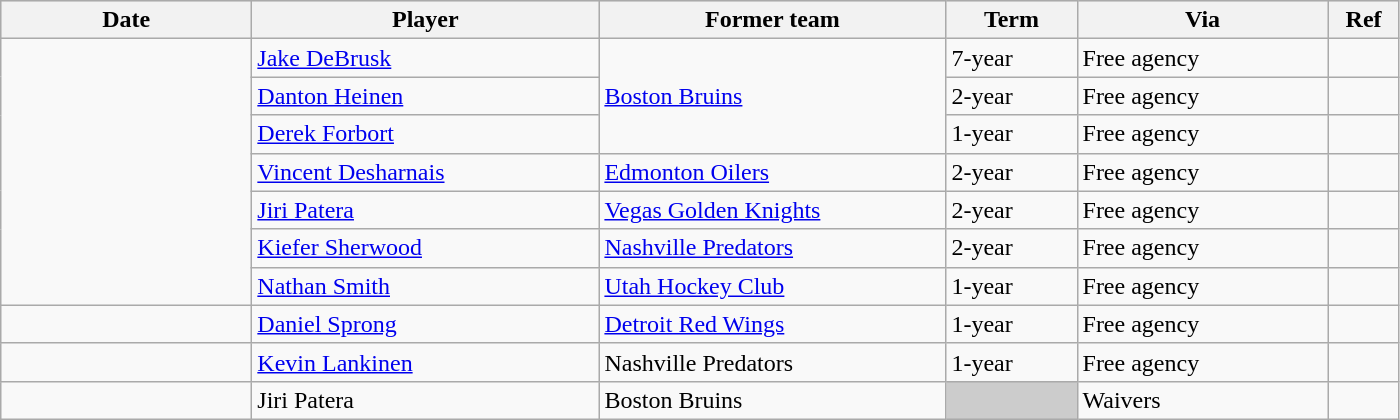<table class="wikitable">
<tr style="background:#ddd; text-align:center;">
<th style="width: 10em;">Date</th>
<th style="width: 14em;">Player</th>
<th style="width: 14em;">Former team</th>
<th style="width: 5em;">Term</th>
<th style="width: 10em;">Via</th>
<th style="width: 2.5em;">Ref</th>
</tr>
<tr>
<td rowspan=7></td>
<td><a href='#'>Jake DeBrusk</a></td>
<td rowspan=3><a href='#'>Boston Bruins</a></td>
<td>7-year</td>
<td>Free agency</td>
<td></td>
</tr>
<tr>
<td><a href='#'>Danton Heinen</a></td>
<td>2-year</td>
<td>Free agency</td>
<td></td>
</tr>
<tr>
<td><a href='#'>Derek Forbort</a></td>
<td>1-year</td>
<td>Free agency</td>
<td></td>
</tr>
<tr>
<td><a href='#'>Vincent Desharnais</a></td>
<td><a href='#'>Edmonton Oilers</a></td>
<td>2-year</td>
<td>Free agency</td>
<td></td>
</tr>
<tr>
<td><a href='#'>Jiri Patera</a></td>
<td><a href='#'>Vegas Golden Knights</a></td>
<td>2-year</td>
<td>Free agency</td>
<td></td>
</tr>
<tr>
<td><a href='#'>Kiefer Sherwood</a></td>
<td><a href='#'>Nashville Predators</a></td>
<td>2-year</td>
<td>Free agency</td>
<td></td>
</tr>
<tr>
<td><a href='#'>Nathan Smith</a></td>
<td><a href='#'>Utah Hockey Club</a></td>
<td>1-year</td>
<td>Free agency</td>
<td></td>
</tr>
<tr>
<td></td>
<td><a href='#'>Daniel Sprong</a></td>
<td><a href='#'>Detroit Red Wings</a></td>
<td>1-year</td>
<td>Free agency</td>
<td></td>
</tr>
<tr>
<td></td>
<td><a href='#'>Kevin Lankinen</a></td>
<td>Nashville Predators</td>
<td>1-year</td>
<td>Free agency</td>
<td></td>
</tr>
<tr>
<td></td>
<td>Jiri Patera</td>
<td>Boston Bruins</td>
<td style="background:#ccc;"></td>
<td>Waivers</td>
<td></td>
</tr>
</table>
